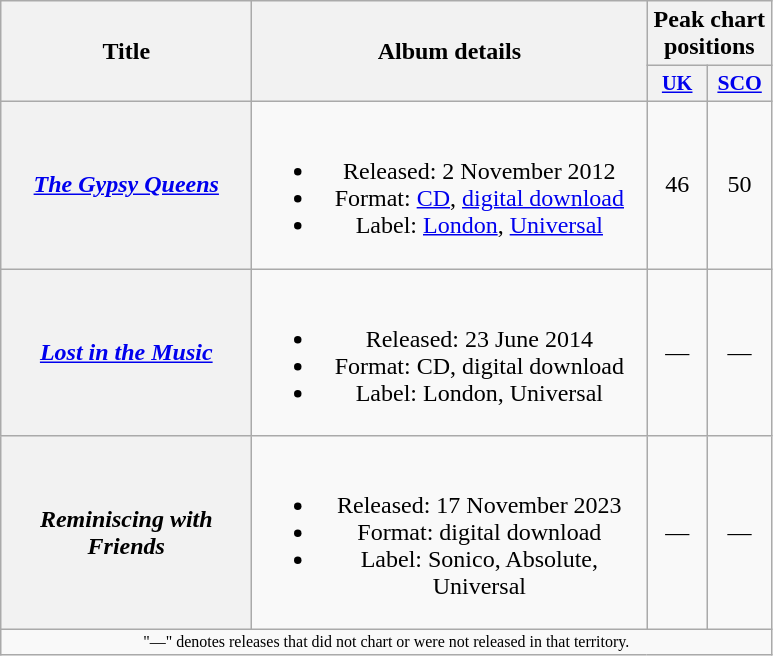<table class="wikitable plainrowheaders" style="text-align:center;" border="1">
<tr>
<th scope="col" rowspan="2" style="width:10em;">Title</th>
<th scope="col" rowspan="2" style="width:16em;">Album details</th>
<th scope="col" colspan="2">Peak chart<br>positions</th>
</tr>
<tr>
<th scope="col" style="width:2.5em;font-size:85%;"><a href='#'>UK</a><br></th>
<th scope="col" style="width:2.5em;font-size:90%;"><a href='#'>SCO</a><br></th>
</tr>
<tr>
<th scope="row"><em><a href='#'>The Gypsy Queens</a></em></th>
<td><br><ul><li>Released: 2 November 2012</li><li>Format: <a href='#'>CD</a>, <a href='#'>digital download</a></li><li>Label: <a href='#'>London</a>, <a href='#'>Universal</a></li></ul></td>
<td>46</td>
<td>50</td>
</tr>
<tr>
<th scope="row"><em><a href='#'>Lost in the Music</a></em></th>
<td><br><ul><li>Released: 23 June 2014</li><li>Format: CD, digital download</li><li>Label: London, Universal</li></ul></td>
<td>—</td>
<td>—</td>
</tr>
<tr>
<th scope="row"><em>Reminiscing with Friends</em></th>
<td><br><ul><li>Released: 17 November 2023</li><li>Format: digital download</li><li>Label: Sonico, Absolute, Universal</li></ul></td>
<td>—</td>
<td>—</td>
</tr>
<tr>
<td align="center" colspan="15" style="font-size:8pt">"—" denotes releases that did not chart or were not released in that territory.</td>
</tr>
</table>
